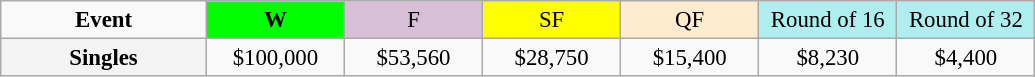<table class=wikitable style=font-size:95%;text-align:center>
<tr>
<td style="width:130px"><strong>Event</strong></td>
<td style="width:85px; background:lime"><strong>W</strong></td>
<td style="width:85px; background:thistle">F</td>
<td style="width:85px; background:#ffff00">SF</td>
<td style="width:85px; background:#ffebcd">QF</td>
<td style="width:85px; background:#afeeee">Round of 16</td>
<td style="width:85px; background:#afeeee">Round of 32</td>
</tr>
<tr>
<th style=background:#f3f3f3>Singles</th>
<td>$100,000</td>
<td>$53,560</td>
<td>$28,750</td>
<td>$15,400</td>
<td>$8,230</td>
<td>$4,400</td>
</tr>
</table>
